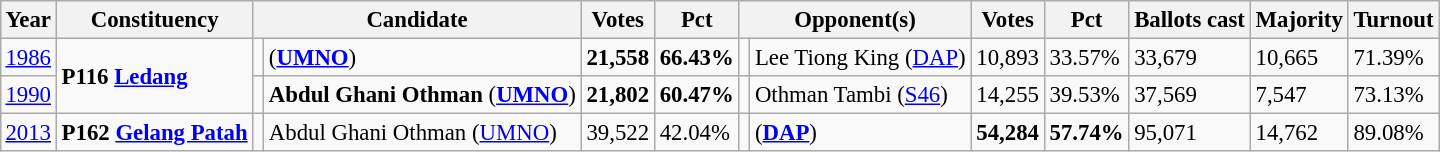<table class="wikitable" style="margin:0.5em ; font-size:95%">
<tr>
<th>Year</th>
<th>Constituency</th>
<th colspan=2>Candidate</th>
<th>Votes</th>
<th>Pct</th>
<th colspan=2>Opponent(s)</th>
<th>Votes</th>
<th>Pct</th>
<th>Ballots cast</th>
<th>Majority</th>
<th>Turnout</th>
</tr>
<tr>
<td><a href='#'>1986</a></td>
<td rowspan=2><strong>P116 <a href='#'>Ledang</a></strong></td>
<td></td>
<td> (<a href='#'><strong>UMNO</strong></a>)</td>
<td align="right"><strong>21,558</strong></td>
<td><strong>66.43%</strong></td>
<td></td>
<td>Lee Tiong King (<a href='#'>DAP</a>)</td>
<td align="right">10,893</td>
<td>33.57%</td>
<td>33,679</td>
<td>10,665</td>
<td>71.39%</td>
</tr>
<tr>
<td><a href='#'>1990</a></td>
<td></td>
<td><strong>Abdul Ghani Othman</strong> (<a href='#'><strong>UMNO</strong></a>)</td>
<td align="right"><strong>21,802</strong></td>
<td><strong>60.47%</strong></td>
<td></td>
<td>Othman Tambi (<a href='#'>S46</a>)</td>
<td align="right">14,255</td>
<td>39.53%</td>
<td>37,569</td>
<td>7,547</td>
<td>73.13%</td>
</tr>
<tr>
<td><a href='#'>2013</a></td>
<td><strong>P162 <a href='#'>Gelang Patah</a></strong></td>
<td></td>
<td>Abdul Ghani Othman (<a href='#'>UMNO</a>)</td>
<td align="right">39,522</td>
<td>42.04%</td>
<td></td>
<td> (<a href='#'><strong>DAP</strong></a>)</td>
<td align="right"><strong>54,284</strong></td>
<td><strong>57.74%</strong></td>
<td>95,071</td>
<td>14,762</td>
<td>89.08%</td>
</tr>
</table>
